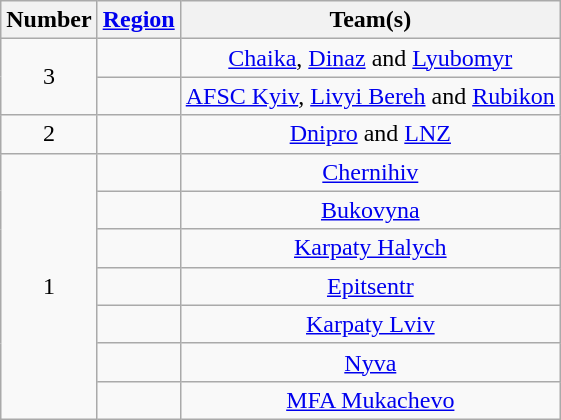<table class="wikitable" style="text-align:center">
<tr>
<th>Number</th>
<th><a href='#'>Region</a></th>
<th>Team(s)</th>
</tr>
<tr>
<td rowspan="2">3</td>
<td align="left"></td>
<td><a href='#'>Chaika</a>, <a href='#'>Dinaz</a> and <a href='#'>Lyubomyr</a></td>
</tr>
<tr>
<td align="left"></td>
<td><a href='#'>AFSC Kyiv</a>, <a href='#'>Livyi Bereh</a> and <a href='#'>Rubikon</a></td>
</tr>
<tr>
<td rowspan="1">2</td>
<td align="left"></td>
<td><a href='#'>Dnipro</a> and <a href='#'>LNZ</a></td>
</tr>
<tr>
<td rowspan="10">1</td>
<td align="left"></td>
<td><a href='#'>Chernihiv</a></td>
</tr>
<tr>
<td align="left"></td>
<td><a href='#'>Bukovyna</a></td>
</tr>
<tr>
<td align="left"></td>
<td><a href='#'>Karpaty Halych</a></td>
</tr>
<tr>
<td align="left"></td>
<td><a href='#'>Epitsentr</a></td>
</tr>
<tr>
<td align="left"></td>
<td><a href='#'>Karpaty Lviv</a></td>
</tr>
<tr>
<td align="left"></td>
<td><a href='#'>Nyva</a></td>
</tr>
<tr>
<td align="left"></td>
<td><a href='#'>MFA Mukachevo</a></td>
</tr>
</table>
